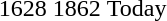<table align="right" style="margin-right:10px;">
<tr>
<td></td>
<td></td>
<td></td>
</tr>
<tr style="text-align:center">
<td>1628</td>
<td>1862</td>
<td>Today</td>
</tr>
</table>
